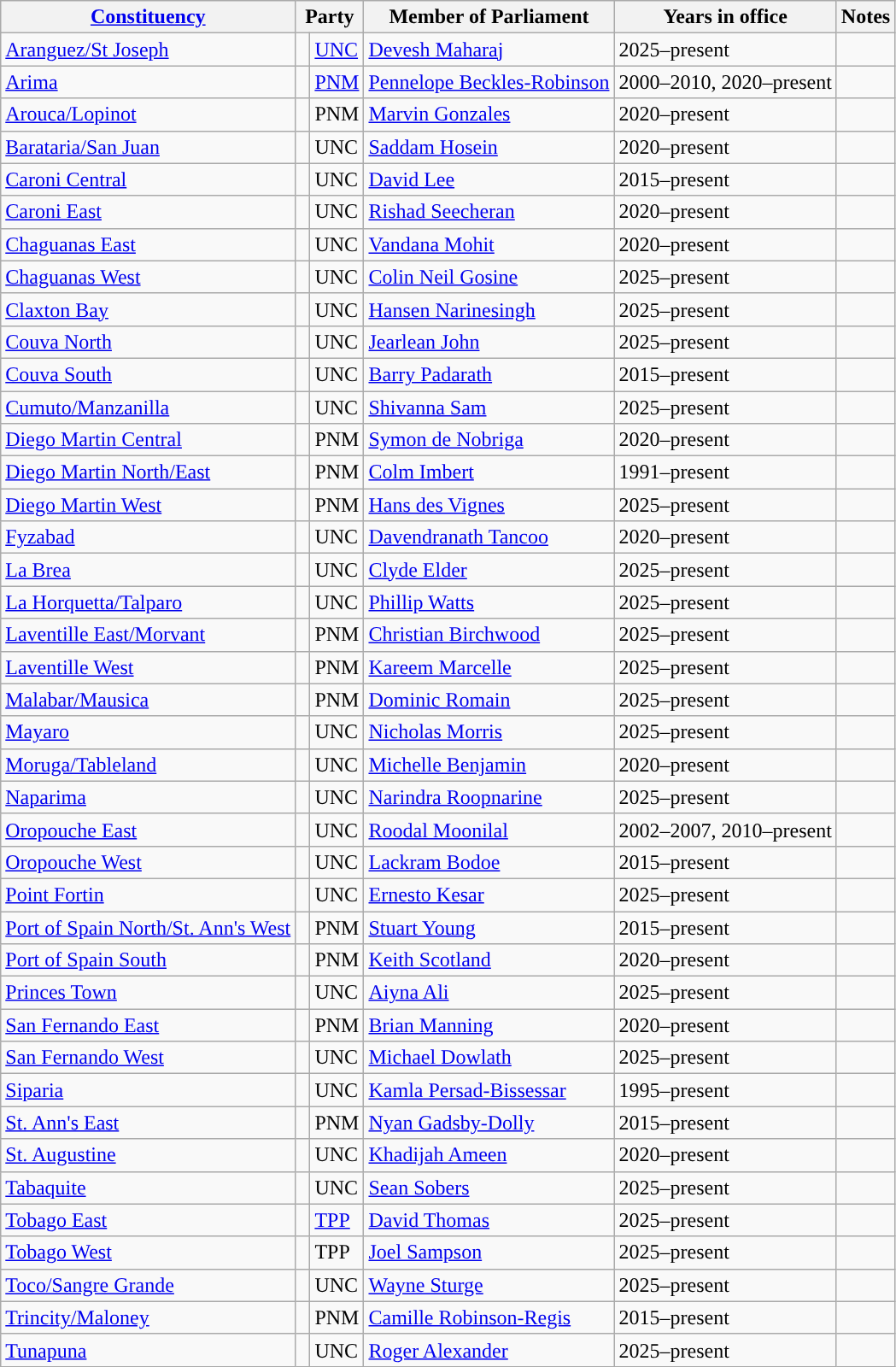<table class="wikitable sortable">
<tr>
<th><a href='#'>Constituency</a></th>
<th colspan="2">Party</th>
<th>Member of Parliament</th>
<th>Years in office</th>
<th>Notes</th>
</tr>
<tr>
<td><a href='#'>Aranguez/St Joseph</a></td>
<td style="background:"> </td>
<td><a href='#'>UNC</a></td>
<td><a href='#'>Devesh Maharaj</a></td>
<td>2025–present</td>
<td></td>
</tr>
<tr>
<td><a href='#'>Arima</a></td>
<td style="background:"> </td>
<td><a href='#'>PNM</a></td>
<td><a href='#'>Pennelope Beckles-Robinson</a></td>
<td>2000–2010, 2020–present</td>
<td></td>
</tr>
<tr>
<td><a href='#'>Arouca/Lopinot</a></td>
<td style="background:"> </td>
<td>PNM</td>
<td><a href='#'>Marvin Gonzales</a></td>
<td>2020–present</td>
<td></td>
</tr>
<tr>
<td><a href='#'>Barataria/San Juan</a></td>
<td style="background:"> </td>
<td>UNC</td>
<td><a href='#'>Saddam Hosein</a></td>
<td>2020–present</td>
<td></td>
</tr>
<tr>
<td><a href='#'>Caroni Central</a></td>
<td style="background:"> </td>
<td>UNC</td>
<td><a href='#'>David Lee</a></td>
<td>2015–present</td>
<td></td>
</tr>
<tr>
<td><a href='#'>Caroni East</a></td>
<td style="background:"> </td>
<td>UNC</td>
<td><a href='#'>Rishad Seecheran</a></td>
<td>2020–present</td>
<td></td>
</tr>
<tr>
<td><a href='#'>Chaguanas East</a></td>
<td style="background:"> </td>
<td>UNC</td>
<td><a href='#'>Vandana Mohit</a></td>
<td>2020–present</td>
<td></td>
</tr>
<tr>
<td><a href='#'>Chaguanas West</a></td>
<td style="background:"> </td>
<td>UNC</td>
<td><a href='#'>Colin Neil Gosine</a></td>
<td>2025–present</td>
<td></td>
</tr>
<tr>
<td><a href='#'>Claxton Bay</a></td>
<td style="background:"> </td>
<td>UNC</td>
<td><a href='#'>Hansen Narinesingh</a></td>
<td>2025–present</td>
<td></td>
</tr>
<tr>
<td><a href='#'>Couva North</a></td>
<td style="background:"> </td>
<td>UNC</td>
<td><a href='#'>Jearlean John</a></td>
<td>2025–present</td>
<td></td>
</tr>
<tr>
<td><a href='#'>Couva South</a></td>
<td style="background:"> </td>
<td>UNC</td>
<td><a href='#'>Barry Padarath</a></td>
<td>2015–present</td>
<td></td>
</tr>
<tr>
<td><a href='#'>Cumuto/Manzanilla</a></td>
<td style="background:"> </td>
<td>UNC</td>
<td><a href='#'>Shivanna Sam</a></td>
<td>2025–present</td>
<td></td>
</tr>
<tr>
<td><a href='#'>Diego Martin Central</a></td>
<td style="background:"> </td>
<td>PNM</td>
<td><a href='#'>Symon de Nobriga</a></td>
<td>2020–present</td>
<td></td>
</tr>
<tr>
<td><a href='#'>Diego Martin North/East</a></td>
<td style="background:"> </td>
<td>PNM</td>
<td><a href='#'>Colm Imbert</a></td>
<td>1991–present</td>
<td></td>
</tr>
<tr>
<td><a href='#'>Diego Martin West</a></td>
<td style="background:"> </td>
<td>PNM</td>
<td><a href='#'>Hans des Vignes</a></td>
<td>2025–present</td>
<td></td>
</tr>
<tr>
<td><a href='#'>Fyzabad</a></td>
<td style="background:"> </td>
<td>UNC</td>
<td><a href='#'>Davendranath Tancoo</a></td>
<td>2020–present</td>
<td></td>
</tr>
<tr>
<td><a href='#'>La Brea</a></td>
<td style="background:"> </td>
<td>UNC</td>
<td><a href='#'>Clyde Elder</a></td>
<td>2025–present</td>
<td></td>
</tr>
<tr>
<td><a href='#'>La Horquetta/Talparo</a></td>
<td style="background:"> </td>
<td>UNC</td>
<td><a href='#'>Phillip Watts</a></td>
<td>2025–present</td>
<td></td>
</tr>
<tr>
<td><a href='#'>Laventille East/Morvant</a></td>
<td style="background:"> </td>
<td>PNM</td>
<td><a href='#'>Christian Birchwood</a></td>
<td>2025–present</td>
<td></td>
</tr>
<tr>
<td><a href='#'>Laventille West</a></td>
<td style="background:"> </td>
<td>PNM</td>
<td><a href='#'>Kareem Marcelle</a></td>
<td>2025–present</td>
<td></td>
</tr>
<tr>
<td><a href='#'>Malabar/Mausica</a></td>
<td style="background:"> </td>
<td>PNM</td>
<td><a href='#'>Dominic Romain</a></td>
<td>2025–present</td>
<td></td>
</tr>
<tr>
<td><a href='#'>Mayaro</a></td>
<td style="background:"> </td>
<td>UNC</td>
<td><a href='#'>Nicholas Morris</a></td>
<td>2025–present</td>
<td></td>
</tr>
<tr>
<td><a href='#'>Moruga/Tableland</a></td>
<td style="background:"> </td>
<td>UNC</td>
<td><a href='#'>Michelle Benjamin</a></td>
<td>2020–present</td>
<td></td>
</tr>
<tr>
<td><a href='#'>Naparima</a></td>
<td style="background:"> </td>
<td>UNC</td>
<td><a href='#'>Narindra Roopnarine</a></td>
<td>2025–present</td>
<td></td>
</tr>
<tr>
<td><a href='#'>Oropouche East</a></td>
<td style="background:"> </td>
<td>UNC</td>
<td><a href='#'>Roodal Moonilal</a></td>
<td>2002–2007, 2010–present</td>
<td></td>
</tr>
<tr>
<td><a href='#'>Oropouche West</a></td>
<td style="background:"> </td>
<td>UNC</td>
<td><a href='#'>Lackram Bodoe</a></td>
<td>2015–present</td>
<td></td>
</tr>
<tr>
<td><a href='#'>Point Fortin</a></td>
<td style="background:"> </td>
<td>UNC</td>
<td><a href='#'>Ernesto Kesar</a></td>
<td>2025–present</td>
<td></td>
</tr>
<tr>
<td><a href='#'>Port of Spain North/St. Ann's West</a></td>
<td style="background:"> </td>
<td>PNM</td>
<td><a href='#'>Stuart Young</a></td>
<td>2015–present</td>
<td></td>
</tr>
<tr>
<td><a href='#'>Port of Spain South</a></td>
<td style="background:"> </td>
<td>PNM</td>
<td><a href='#'>Keith Scotland</a></td>
<td>2020–present</td>
<td></td>
</tr>
<tr>
<td><a href='#'>Princes Town</a></td>
<td style="background:"> </td>
<td>UNC</td>
<td><a href='#'>Aiyna Ali</a></td>
<td>2025–present</td>
<td></td>
</tr>
<tr>
<td><a href='#'>San Fernando East</a></td>
<td style="background:"> </td>
<td>PNM</td>
<td><a href='#'>Brian Manning</a></td>
<td>2020–present</td>
<td></td>
</tr>
<tr>
<td><a href='#'>San Fernando West</a></td>
<td style="background:"> </td>
<td>UNC</td>
<td><a href='#'>Michael Dowlath</a></td>
<td>2025–present</td>
<td></td>
</tr>
<tr>
<td><a href='#'>Siparia</a></td>
<td style="background:"> </td>
<td>UNC</td>
<td><a href='#'>Kamla Persad-Bissessar</a></td>
<td>1995–present</td>
<td></td>
</tr>
<tr>
<td><a href='#'>St. Ann's East</a></td>
<td style="background:"> </td>
<td>PNM</td>
<td><a href='#'>Nyan Gadsby-Dolly</a></td>
<td>2015–present</td>
<td></td>
</tr>
<tr>
<td><a href='#'>St. Augustine</a></td>
<td style="background:"> </td>
<td>UNC</td>
<td><a href='#'>Khadijah Ameen</a></td>
<td>2020–present</td>
<td></td>
</tr>
<tr>
<td><a href='#'>Tabaquite</a></td>
<td style="background:"> </td>
<td>UNC</td>
<td><a href='#'>Sean Sobers</a></td>
<td>2025–present</td>
<td></td>
</tr>
<tr>
<td><a href='#'>Tobago East</a></td>
<td style="background:"> </td>
<td><a href='#'>TPP</a></td>
<td><a href='#'>David Thomas</a></td>
<td>2025–present</td>
<td></td>
</tr>
<tr>
<td><a href='#'>Tobago West</a></td>
<td style="background:"> </td>
<td>TPP</td>
<td><a href='#'>Joel Sampson</a></td>
<td>2025–present</td>
<td></td>
</tr>
<tr>
<td><a href='#'>Toco/Sangre Grande</a></td>
<td style="background:"> </td>
<td>UNC</td>
<td><a href='#'>Wayne Sturge</a></td>
<td>2025–present</td>
<td></td>
</tr>
<tr>
<td><a href='#'>Trincity/Maloney</a></td>
<td style="background:"> </td>
<td>PNM</td>
<td><a href='#'>Camille Robinson-Regis</a></td>
<td>2015–present</td>
<td></td>
</tr>
<tr>
<td><a href='#'>Tunapuna</a></td>
<td style="background:"> </td>
<td>UNC</td>
<td><a href='#'>Roger Alexander</a></td>
<td>2025–present</td>
<td></td>
</tr>
</table>
